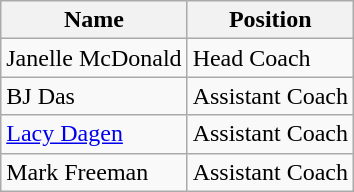<table class="wikitable">
<tr>
<th>Name</th>
<th>Position</th>
</tr>
<tr>
<td>Janelle McDonald</td>
<td>Head Coach</td>
</tr>
<tr>
<td>BJ Das</td>
<td>Assistant Coach</td>
</tr>
<tr>
<td><a href='#'>Lacy Dagen</a></td>
<td>Assistant Coach</td>
</tr>
<tr>
<td>Mark Freeman</td>
<td>Assistant Coach</td>
</tr>
</table>
